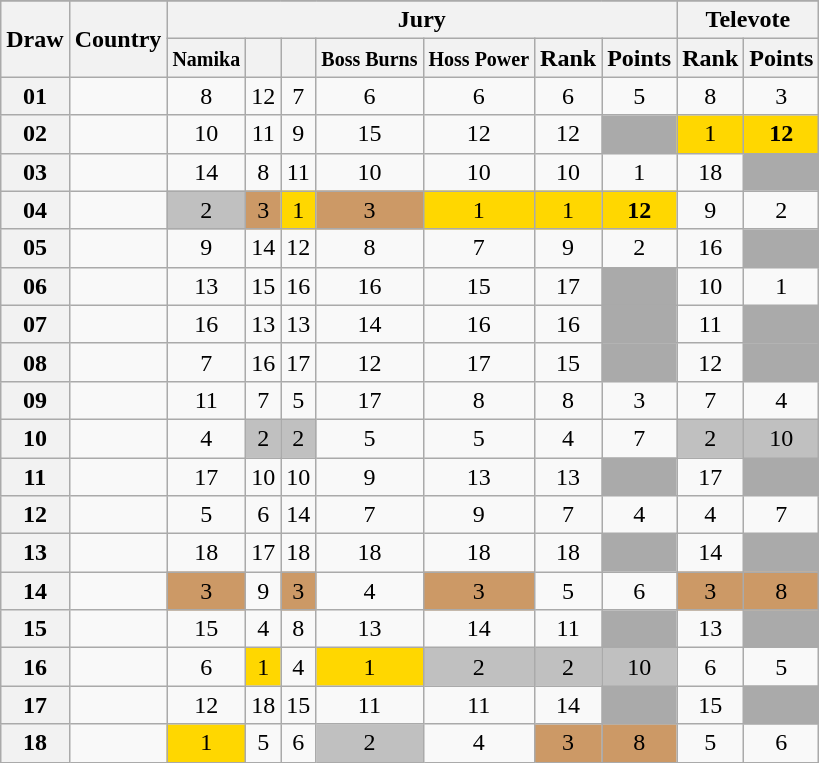<table class="sortable wikitable collapsible plainrowheaders" style="text-align:center;">
<tr>
</tr>
<tr>
<th scope="col" rowspan="2">Draw</th>
<th scope="col" rowspan="2">Country</th>
<th scope="col" colspan="7">Jury</th>
<th scope="col" colspan="2">Televote</th>
</tr>
<tr>
<th scope="col"><small>Namika</small></th>
<th scope="col"><small></small></th>
<th scope="col"><small></small></th>
<th scope="col"><small>Boss Burns</small></th>
<th scope="col"><small>Hoss Power</small></th>
<th scope="col">Rank</th>
<th scope="col">Points</th>
<th scope="col">Rank</th>
<th scope="col">Points</th>
</tr>
<tr>
<th scope="row" style="text-align:center;">01</th>
<td style="text-align:left;"></td>
<td>8</td>
<td>12</td>
<td>7</td>
<td>6</td>
<td>6</td>
<td>6</td>
<td>5</td>
<td>8</td>
<td>3</td>
</tr>
<tr>
<th scope="row" style="text-align:center;">02</th>
<td style="text-align:left;"></td>
<td>10</td>
<td>11</td>
<td>9</td>
<td>15</td>
<td>12</td>
<td>12</td>
<td style="background:#AAAAAA;"></td>
<td style="background:gold;">1</td>
<td style="background:gold;"><strong>12</strong></td>
</tr>
<tr>
<th scope="row" style="text-align:center;">03</th>
<td style="text-align:left;"></td>
<td>14</td>
<td>8</td>
<td>11</td>
<td>10</td>
<td>10</td>
<td>10</td>
<td>1</td>
<td>18</td>
<td style="background:#AAAAAA;"></td>
</tr>
<tr>
<th scope="row" style="text-align:center;">04</th>
<td style="text-align:left;"></td>
<td style="background:silver;">2</td>
<td style="background:#CC9966;">3</td>
<td style="background:gold;">1</td>
<td style="background:#CC9966;">3</td>
<td style="background:gold;">1</td>
<td style="background:gold;">1</td>
<td style="background:gold;"><strong>12</strong></td>
<td>9</td>
<td>2</td>
</tr>
<tr>
<th scope="row" style="text-align:center;">05</th>
<td style="text-align:left;"></td>
<td>9</td>
<td>14</td>
<td>12</td>
<td>8</td>
<td>7</td>
<td>9</td>
<td>2</td>
<td>16</td>
<td style="background:#AAAAAA;"></td>
</tr>
<tr>
<th scope="row" style="text-align:center;">06</th>
<td style="text-align:left;"></td>
<td>13</td>
<td>15</td>
<td>16</td>
<td>16</td>
<td>15</td>
<td>17</td>
<td style="background:#AAAAAA;"></td>
<td>10</td>
<td>1</td>
</tr>
<tr>
<th scope="row" style="text-align:center;">07</th>
<td style="text-align:left;"></td>
<td>16</td>
<td>13</td>
<td>13</td>
<td>14</td>
<td>16</td>
<td>16</td>
<td style="background:#AAAAAA;"></td>
<td>11</td>
<td style="background:#AAAAAA;"></td>
</tr>
<tr>
<th scope="row" style="text-align:center;">08</th>
<td style="text-align:left;"></td>
<td>7</td>
<td>16</td>
<td>17</td>
<td>12</td>
<td>17</td>
<td>15</td>
<td style="background:#AAAAAA;"></td>
<td>12</td>
<td style="background:#AAAAAA;"></td>
</tr>
<tr>
<th scope="row" style="text-align:center;">09</th>
<td style="text-align:left;"></td>
<td>11</td>
<td>7</td>
<td>5</td>
<td>17</td>
<td>8</td>
<td>8</td>
<td>3</td>
<td>7</td>
<td>4</td>
</tr>
<tr>
<th scope="row" style="text-align:center;">10</th>
<td style="text-align:left;"></td>
<td>4</td>
<td style="background:silver;">2</td>
<td style="background:silver;">2</td>
<td>5</td>
<td>5</td>
<td>4</td>
<td>7</td>
<td style="background:silver;">2</td>
<td style="background:silver;">10</td>
</tr>
<tr>
<th scope="row" style="text-align:center;">11</th>
<td style="text-align:left;"></td>
<td>17</td>
<td>10</td>
<td>10</td>
<td>9</td>
<td>13</td>
<td>13</td>
<td style="background:#AAAAAA;"></td>
<td>17</td>
<td style="background:#AAAAAA;"></td>
</tr>
<tr>
<th scope="row" style="text-align:center;">12</th>
<td style="text-align:left;"></td>
<td>5</td>
<td>6</td>
<td>14</td>
<td>7</td>
<td>9</td>
<td>7</td>
<td>4</td>
<td>4</td>
<td>7</td>
</tr>
<tr>
<th scope="row" style="text-align:center;">13</th>
<td style="text-align:left;"></td>
<td>18</td>
<td>17</td>
<td>18</td>
<td>18</td>
<td>18</td>
<td>18</td>
<td style="background:#AAAAAA;"></td>
<td>14</td>
<td style="background:#AAAAAA;"></td>
</tr>
<tr>
<th scope="row" style="text-align:center;">14</th>
<td style="text-align:left;"></td>
<td style="background:#CC9966;">3</td>
<td>9</td>
<td style="background:#CC9966;">3</td>
<td>4</td>
<td style="background:#CC9966;">3</td>
<td>5</td>
<td>6</td>
<td style="background:#CC9966;">3</td>
<td style="background:#CC9966;">8</td>
</tr>
<tr>
<th scope="row" style="text-align:center;">15</th>
<td style="text-align:left;"></td>
<td>15</td>
<td>4</td>
<td>8</td>
<td>13</td>
<td>14</td>
<td>11</td>
<td style="background:#AAAAAA;"></td>
<td>13</td>
<td style="background:#AAAAAA;"></td>
</tr>
<tr>
<th scope="row" style="text-align:center;">16</th>
<td style="text-align:left;"></td>
<td>6</td>
<td style="background:gold;">1</td>
<td>4</td>
<td style="background:gold;">1</td>
<td style="background:silver;">2</td>
<td style="background:silver;">2</td>
<td style="background:silver;">10</td>
<td>6</td>
<td>5</td>
</tr>
<tr>
<th scope="row" style="text-align:center;">17</th>
<td style="text-align:left;"></td>
<td>12</td>
<td>18</td>
<td>15</td>
<td>11</td>
<td>11</td>
<td>14</td>
<td style="background:#AAAAAA;"></td>
<td>15</td>
<td style="background:#AAAAAA;"></td>
</tr>
<tr>
<th scope="row" style="text-align:center;">18</th>
<td style="text-align:left;"></td>
<td style="background:gold;">1</td>
<td>5</td>
<td>6</td>
<td style="background:silver;">2</td>
<td>4</td>
<td style="background:#CC9966;">3</td>
<td style="background:#CC9966;">8</td>
<td>5</td>
<td>6</td>
</tr>
</table>
